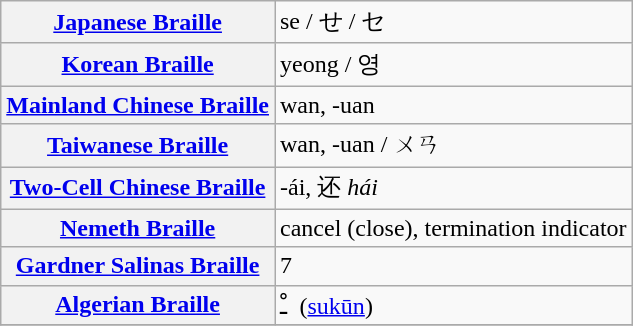<table class="wikitable">
<tr>
<th align=left><a href='#'>Japanese Braille</a></th>
<td>se / せ / セ </td>
</tr>
<tr>
<th align=left><a href='#'>Korean Braille</a></th>
<td>yeong / 영 </td>
</tr>
<tr>
<th align=left><a href='#'>Mainland Chinese Braille</a></th>
<td>wan, -uan </td>
</tr>
<tr>
<th align=left><a href='#'>Taiwanese Braille</a></th>
<td>wan, -uan / ㄨㄢ</td>
</tr>
<tr>
<th align=left><a href='#'>Two-Cell Chinese Braille</a></th>
<td>-ái, 还 <em>hái</em></td>
</tr>
<tr>
<th align=left><a href='#'>Nemeth Braille</a></th>
<td>cancel (close), termination indicator </td>
</tr>
<tr>
<th align=left><a href='#'>Gardner Salinas Braille</a></th>
<td>7 </td>
</tr>
<tr>
<th align=left><a href='#'>Algerian Braille</a></th>
<td>ـْ ‎ (<a href='#'>sukūn</a>)</td>
</tr>
<tr>
</tr>
</table>
